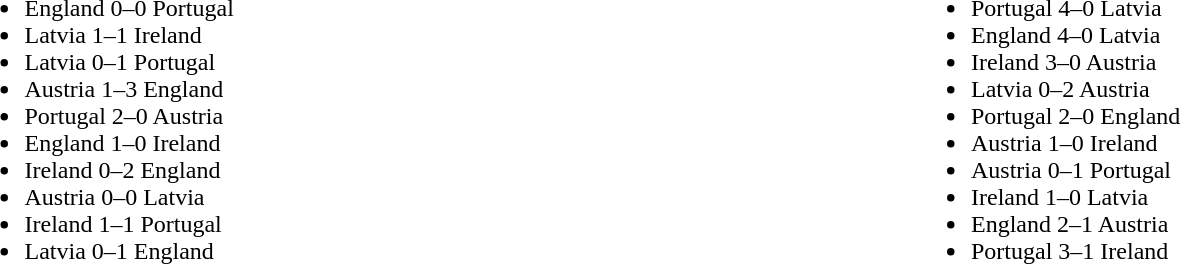<table width=100%>
<tr>
<td valign="middle" align=left width=50%><br><ul><li>England 0–0 Portugal</li><li>Latvia 1–1 Ireland</li><li>Latvia 0–1 Portugal</li><li>Austria 1–3 England</li><li>Portugal 2–0 Austria</li><li>England 1–0 Ireland</li><li>Ireland 0–2 England</li><li>Austria 0–0 Latvia</li><li>Ireland 1–1 Portugal</li><li>Latvia 0–1 England</li></ul></td>
<td valign="middle" align=left width=50%><br><ul><li>Portugal 4–0 Latvia</li><li>England 4–0 Latvia</li><li>Ireland 3–0 Austria</li><li>Latvia 0–2 Austria</li><li>Portugal 2–0 England</li><li>Austria 1–0 Ireland</li><li>Austria 0–1 Portugal</li><li>Ireland 1–0 Latvia</li><li>England 2–1 Austria</li><li>Portugal 3–1 Ireland</li></ul></td>
</tr>
</table>
